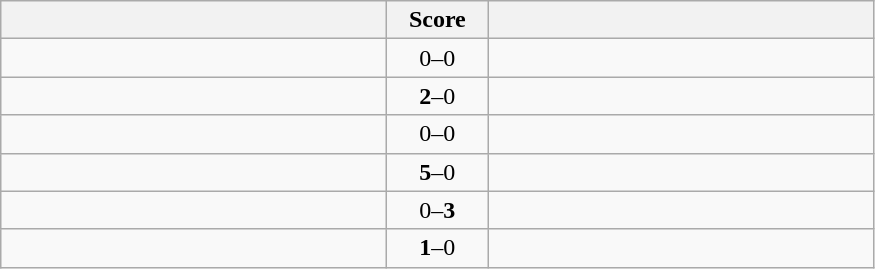<table class="wikitable" style="text-align: center;">
<tr>
<th width=250></th>
<th width=60>Score</th>
<th width=250></th>
</tr>
<tr>
<td align=left></td>
<td>0–0</td>
<td align=left></td>
</tr>
<tr>
<td align=left><strong></strong></td>
<td><strong>2</strong>–0</td>
<td align=left></td>
</tr>
<tr>
<td align=left></td>
<td>0–0</td>
<td align=left></td>
</tr>
<tr>
<td align=left><strong></strong></td>
<td><strong>5</strong>–0</td>
<td align=left></td>
</tr>
<tr>
<td align=left></td>
<td>0–<strong>3</strong></td>
<td align=left><strong></strong></td>
</tr>
<tr>
<td align=left><strong></strong></td>
<td><strong>1</strong>–0</td>
<td align=left></td>
</tr>
</table>
